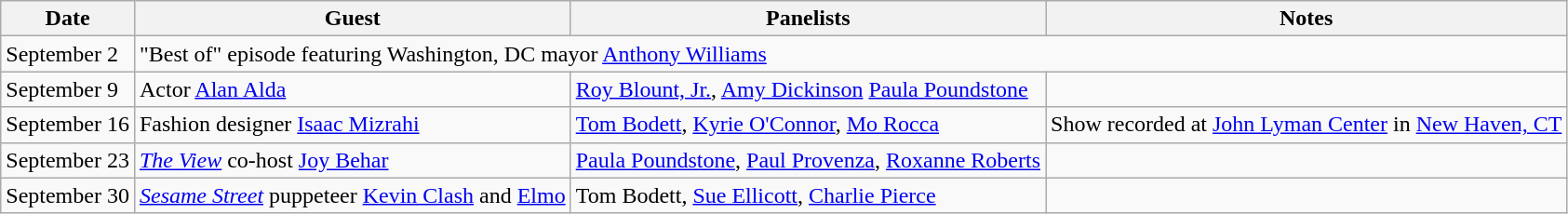<table class="wikitable">
<tr>
<th>Date</th>
<th>Guest</th>
<th>Panelists</th>
<th>Notes</th>
</tr>
<tr>
<td>September 2</td>
<td colspan=3>"Best of" episode featuring Washington, DC mayor <a href='#'>Anthony Williams</a></td>
</tr>
<tr>
<td>September 9</td>
<td>Actor <a href='#'>Alan Alda</a></td>
<td><a href='#'>Roy Blount, Jr.</a>, <a href='#'>Amy Dickinson</a> <a href='#'>Paula Poundstone</a></td>
<td></td>
</tr>
<tr>
<td>September 16</td>
<td>Fashion designer <a href='#'>Isaac Mizrahi</a></td>
<td><a href='#'>Tom Bodett</a>, <a href='#'>Kyrie O'Connor</a>, <a href='#'>Mo Rocca</a></td>
<td>Show recorded at <a href='#'>John Lyman Center</a> in <a href='#'>New Haven, CT</a></td>
</tr>
<tr>
<td>September 23</td>
<td><em><a href='#'>The View</a></em> co-host <a href='#'>Joy Behar</a></td>
<td><a href='#'>Paula Poundstone</a>, <a href='#'>Paul Provenza</a>, <a href='#'>Roxanne Roberts</a></td>
<td></td>
</tr>
<tr>
<td>September 30</td>
<td><em><a href='#'>Sesame Street</a></em> puppeteer <a href='#'>Kevin Clash</a> and <a href='#'>Elmo</a></td>
<td>Tom Bodett, <a href='#'>Sue Ellicott</a>, <a href='#'>Charlie Pierce</a></td>
<td></td>
</tr>
</table>
